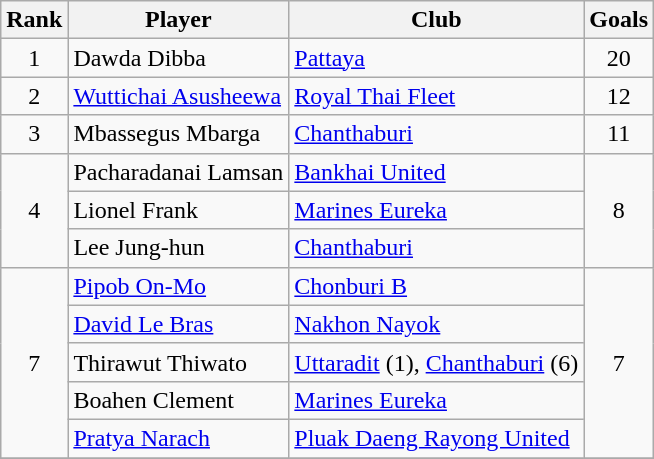<table class="wikitable" style="text-align:center">
<tr>
<th>Rank</th>
<th>Player</th>
<th>Club</th>
<th>Goals</th>
</tr>
<tr>
<td>1</td>
<td align="left"> Dawda Dibba</td>
<td align="left"><a href='#'>Pattaya</a></td>
<td>20</td>
</tr>
<tr>
<td>2</td>
<td align="left"> <a href='#'>Wuttichai Asusheewa</a></td>
<td align="left"><a href='#'>Royal Thai Fleet</a></td>
<td>12</td>
</tr>
<tr>
<td>3</td>
<td align="left"> Mbassegus Mbarga</td>
<td align="left"><a href='#'>Chanthaburi</a></td>
<td>11</td>
</tr>
<tr>
<td rowspan="3">4</td>
<td align="left"> Pacharadanai Lamsan</td>
<td align="left"><a href='#'>Bankhai United</a></td>
<td rowspan="3">8</td>
</tr>
<tr>
<td align="left"> Lionel Frank</td>
<td align="left"><a href='#'>Marines Eureka</a></td>
</tr>
<tr>
<td align="left"> Lee Jung-hun</td>
<td align="left"><a href='#'>Chanthaburi</a></td>
</tr>
<tr>
<td rowspan="5">7</td>
<td align="left"> <a href='#'>Pipob On-Mo</a></td>
<td align="left"><a href='#'>Chonburi B</a></td>
<td rowspan="5">7</td>
</tr>
<tr>
<td align="left"> <a href='#'>David Le Bras</a></td>
<td align="left"><a href='#'>Nakhon Nayok</a></td>
</tr>
<tr>
<td align="left"> Thirawut Thiwato</td>
<td align="left"><a href='#'>Uttaradit</a> (1), <a href='#'>Chanthaburi</a> (6)</td>
</tr>
<tr>
<td align="left"> Boahen Clement</td>
<td align="left"><a href='#'>Marines Eureka</a></td>
</tr>
<tr>
<td align="left"> <a href='#'>Pratya Narach</a></td>
<td align="left"><a href='#'>Pluak Daeng Rayong United</a></td>
</tr>
<tr>
</tr>
</table>
